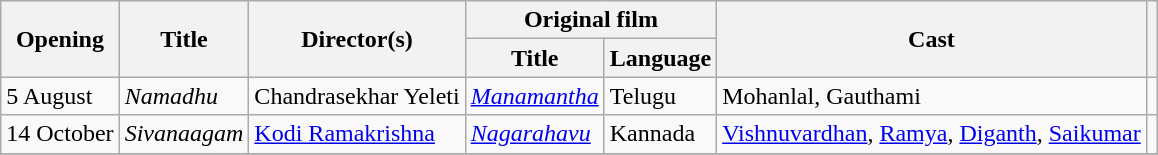<table class="wikitable sortable">
<tr>
<th scope="col" rowspan="2">Opening</th>
<th scope="col" rowspan="2">Title</th>
<th scope="col" rowspan="2">Director(s)</th>
<th scope="col" colspan="2">Original film</th>
<th scope="col" rowspan="2">Cast</th>
<th scope="col" rowspan="2" class="unsortable"></th>
</tr>
<tr>
<th scope="col">Title</th>
<th scope="col">Language</th>
</tr>
<tr>
<td>5 August</td>
<td><em>Namadhu</em></td>
<td>Chandrasekhar Yeleti</td>
<td><em><a href='#'>Manamantha</a></em></td>
<td>Telugu</td>
<td>Mohanlal, Gauthami</td>
<td></td>
</tr>
<tr>
<td>14 October</td>
<td><em>Sivanaagam</em></td>
<td><a href='#'>Kodi Ramakrishna</a></td>
<td><em><a href='#'>Nagarahavu</a></em></td>
<td>Kannada</td>
<td><a href='#'>Vishnuvardhan</a>, <a href='#'>Ramya</a>, <a href='#'>Diganth</a>, <a href='#'>Saikumar</a></td>
<td></td>
</tr>
<tr>
</tr>
</table>
